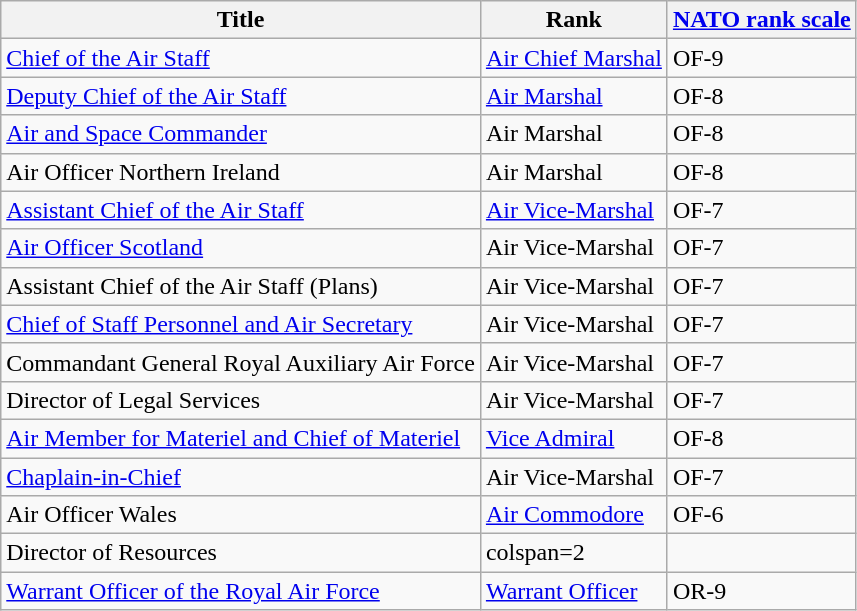<table class="wikitable">
<tr>
<th>Title</th>
<th>Rank</th>
<th><a href='#'>NATO rank scale</a></th>
</tr>
<tr>
<td><a href='#'>Chief of the Air Staff</a></td>
<td><a href='#'>Air Chief Marshal</a></td>
<td>OF-9</td>
</tr>
<tr>
<td><a href='#'>Deputy Chief of the Air Staff</a></td>
<td><a href='#'>Air Marshal</a></td>
<td>OF-8</td>
</tr>
<tr>
<td><a href='#'>Air and Space Commander</a></td>
<td>Air Marshal</td>
<td>OF-8</td>
</tr>
<tr>
<td>Air Officer Northern Ireland</td>
<td>Air Marshal</td>
<td>OF-8</td>
</tr>
<tr>
<td><a href='#'>Assistant Chief of the Air Staff</a></td>
<td><a href='#'>Air Vice-Marshal</a></td>
<td>OF-7</td>
</tr>
<tr>
<td><a href='#'>Air Officer Scotland</a></td>
<td>Air Vice-Marshal</td>
<td>OF-7</td>
</tr>
<tr>
<td>Assistant Chief of the Air Staff (Plans)</td>
<td>Air Vice-Marshal</td>
<td>OF-7</td>
</tr>
<tr>
<td><a href='#'>Chief of Staff Personnel and Air Secretary</a></td>
<td>Air Vice-Marshal</td>
<td>OF-7</td>
</tr>
<tr>
<td>Commandant General Royal Auxiliary Air Force</td>
<td>Air Vice-Marshal</td>
<td>OF-7</td>
</tr>
<tr>
<td>Director of Legal Services</td>
<td>Air Vice-Marshal</td>
<td>OF-7</td>
</tr>
<tr>
<td><a href='#'>Air Member for Materiel and Chief of Materiel</a></td>
<td><a href='#'>Vice Admiral</a></td>
<td>OF-8</td>
</tr>
<tr>
<td><a href='#'>Chaplain-in-Chief</a></td>
<td>Air Vice-Marshal</td>
<td>OF-7</td>
</tr>
<tr>
<td>Air Officer Wales</td>
<td><a href='#'>Air Commodore</a></td>
<td>OF-6</td>
</tr>
<tr>
<td>Director of Resources</td>
<td>colspan=2 </td>
</tr>
<tr>
<td><a href='#'>Warrant Officer of the Royal Air Force</a></td>
<td><a href='#'>Warrant Officer</a></td>
<td>OR-9</td>
</tr>
</table>
